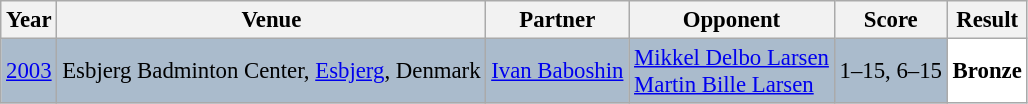<table class="sortable wikitable" style="font-size: 95%;">
<tr>
<th>Year</th>
<th>Venue</th>
<th>Partner</th>
<th>Opponent</th>
<th>Score</th>
<th>Result</th>
</tr>
<tr style="background:#AABBCC">
<td align="center"><a href='#'>2003</a></td>
<td align="left">Esbjerg Badminton Center, <a href='#'>Esbjerg</a>, Denmark</td>
<td align="left"> <a href='#'>Ivan Baboshin</a></td>
<td align="left"> <a href='#'>Mikkel Delbo Larsen</a><br> <a href='#'>Martin Bille Larsen</a></td>
<td align="left">1–15, 6–15</td>
<td style="text-align:left; background:white"> <strong>Bronze</strong></td>
</tr>
</table>
